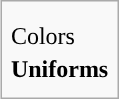<table class="infobox">
<tr>
<th colspan=2><big></big></th>
</tr>
<tr>
<td align=center colspan=2></td>
</tr>
<tr>
<td>Colors</td>
<td>   </td>
</tr>
<tr>
<th colspan=2>Uniforms</th>
</tr>
<tr>
<td></td>
<td></td>
</tr>
</table>
